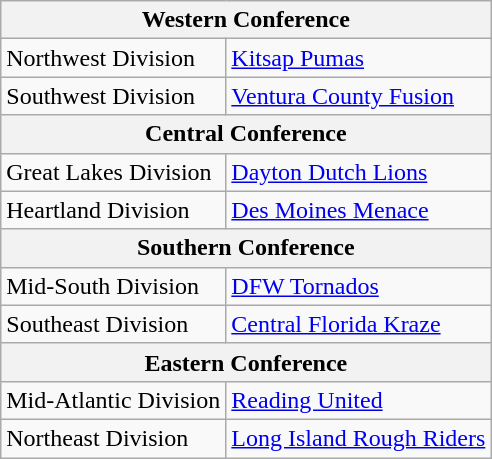<table class="wikitable">
<tr>
<th colspan="2">Western Conference</th>
</tr>
<tr>
<td>Northwest Division</td>
<td><a href='#'>Kitsap Pumas</a></td>
</tr>
<tr>
<td>Southwest Division</td>
<td><a href='#'>Ventura County Fusion</a></td>
</tr>
<tr>
<th colspan="2">Central Conference</th>
</tr>
<tr>
<td>Great Lakes Division</td>
<td><a href='#'>Dayton Dutch Lions</a></td>
</tr>
<tr>
<td>Heartland Division</td>
<td><a href='#'>Des Moines Menace</a></td>
</tr>
<tr>
<th colspan="2">Southern Conference</th>
</tr>
<tr>
<td>Mid-South Division</td>
<td><a href='#'>DFW Tornados</a></td>
</tr>
<tr>
<td>Southeast Division</td>
<td><a href='#'>Central Florida Kraze</a></td>
</tr>
<tr>
<th colspan="2">Eastern Conference</th>
</tr>
<tr>
<td>Mid-Atlantic Division</td>
<td><a href='#'>Reading United</a></td>
</tr>
<tr>
<td>Northeast Division</td>
<td><a href='#'>Long Island Rough Riders</a></td>
</tr>
</table>
